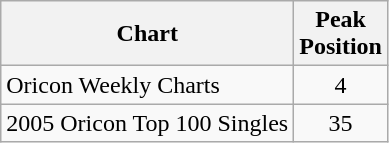<table class="wikitable">
<tr>
<th>Chart</th>
<th>Peak<br>Position</th>
</tr>
<tr>
<td>Oricon Weekly Charts</td>
<td align="center">4</td>
</tr>
<tr>
<td>2005 Oricon Top 100 Singles</td>
<td align="center">35</td>
</tr>
</table>
